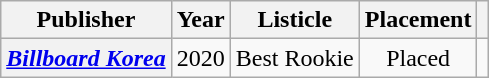<table class="wikitable plainrowheaders" style="text-align:center">
<tr>
<th scope="col">Publisher</th>
<th scope="col">Year</th>
<th scope="col">Listicle</th>
<th scope="col">Placement</th>
<th scope="col"></th>
</tr>
<tr>
<th scope="row"><em><a href='#'>Billboard Korea</a></em></th>
<td>2020</td>
<td style="text-align:left">Best Rookie</td>
<td>Placed</td>
<td></td>
</tr>
</table>
